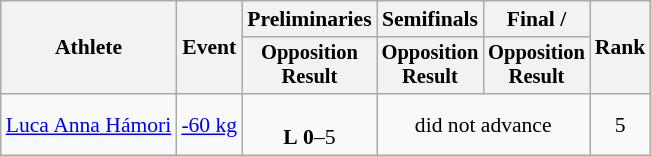<table class="wikitable" style="font-size:90%;">
<tr>
<th rowspan=2>Athlete</th>
<th rowspan=2>Event</th>
<th>Preliminaries</th>
<th>Semifinals</th>
<th>Final / </th>
<th rowspan=2>Rank</th>
</tr>
<tr style="font-size:95%">
<th>Opposition<br>Result</th>
<th>Opposition<br>Result</th>
<th>Opposition<br>Result</th>
</tr>
<tr align=center>
<td align=left><a href='#'>Luca Anna Hámori</a></td>
<td align=left><a href='#'>-60 kg</a></td>
<td><br><strong>L</strong> <strong>0</strong>–5</td>
<td colspan=2>did not advance</td>
<td>5</td>
</tr>
</table>
